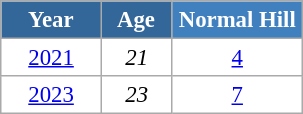<table class="wikitable" style="font-size:95%; text-align:center; border:grey solid 1px; border-collapse:collapse; background:#ffffff;">
<tr>
<th style="background-color:#369; color:white; width:60px;"> Year </th>
<th style="background-color:#369; color:white; width:40px;"> Age </th>
<th style="background-color:#4180be; color:white; width:80px;">Normal Hill</th>
</tr>
<tr>
<td><a href='#'>2021</a></td>
<td><em>21</em></td>
<td><a href='#'>4</a></td>
</tr>
<tr>
<td><a href='#'>2023</a></td>
<td><em>23</em></td>
<td><a href='#'>7</a></td>
</tr>
</table>
